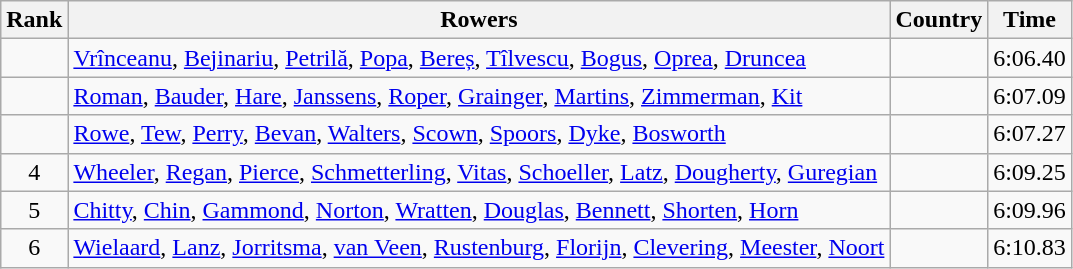<table class="wikitable" style="text-align:center">
<tr>
<th>Rank</th>
<th>Rowers</th>
<th>Country</th>
<th>Time</th>
</tr>
<tr>
<td></td>
<td align="left"><a href='#'>Vrînceanu</a>, <a href='#'>Bejinariu</a>, <a href='#'>Petrilă</a>, <a href='#'>Popa</a>, <a href='#'>Bereș</a>, <a href='#'>Tîlvescu</a>, <a href='#'>Bogus</a>, <a href='#'>Oprea</a>, <a href='#'>Druncea</a></td>
<td align="left"></td>
<td>6:06.40</td>
</tr>
<tr>
<td></td>
<td align="left"><a href='#'>Roman</a>, <a href='#'>Bauder</a>, <a href='#'>Hare</a>, <a href='#'>Janssens</a>, <a href='#'>Roper</a>, <a href='#'>Grainger</a>, <a href='#'>Martins</a>, <a href='#'>Zimmerman</a>, <a href='#'>Kit</a></td>
<td align="left"></td>
<td>6:07.09</td>
</tr>
<tr>
<td></td>
<td align="left"><a href='#'>Rowe</a>, <a href='#'>Tew</a>, <a href='#'>Perry</a>, <a href='#'>Bevan</a>, <a href='#'>Walters</a>, <a href='#'>Scown</a>, <a href='#'>Spoors</a>, <a href='#'>Dyke</a>, <a href='#'>Bosworth</a></td>
<td align="left"></td>
<td>6:07.27</td>
</tr>
<tr>
<td>4</td>
<td align="left"><a href='#'>Wheeler</a>, <a href='#'>Regan</a>, <a href='#'>Pierce</a>, <a href='#'>Schmetterling</a>, <a href='#'>Vitas</a>, <a href='#'>Schoeller</a>, <a href='#'>Latz</a>, <a href='#'>Dougherty</a>, <a href='#'>Guregian</a></td>
<td align="left"></td>
<td>6:09.25</td>
</tr>
<tr>
<td>5</td>
<td align="left"><a href='#'>Chitty</a>, <a href='#'>Chin</a>, <a href='#'>Gammond</a>, <a href='#'>Norton</a>, <a href='#'>Wratten</a>, <a href='#'>Douglas</a>, <a href='#'>Bennett</a>, <a href='#'>Shorten</a>, <a href='#'>Horn</a></td>
<td align="left"></td>
<td>6:09.96</td>
</tr>
<tr>
<td>6</td>
<td align="left"><a href='#'>Wielaard</a>, <a href='#'>Lanz</a>, <a href='#'>Jorritsma</a>, <a href='#'>van Veen</a>, <a href='#'>Rustenburg</a>, <a href='#'>Florijn</a>, <a href='#'>Clevering</a>, <a href='#'>Meester</a>, <a href='#'>Noort</a></td>
<td align="left"></td>
<td>6:10.83</td>
</tr>
</table>
